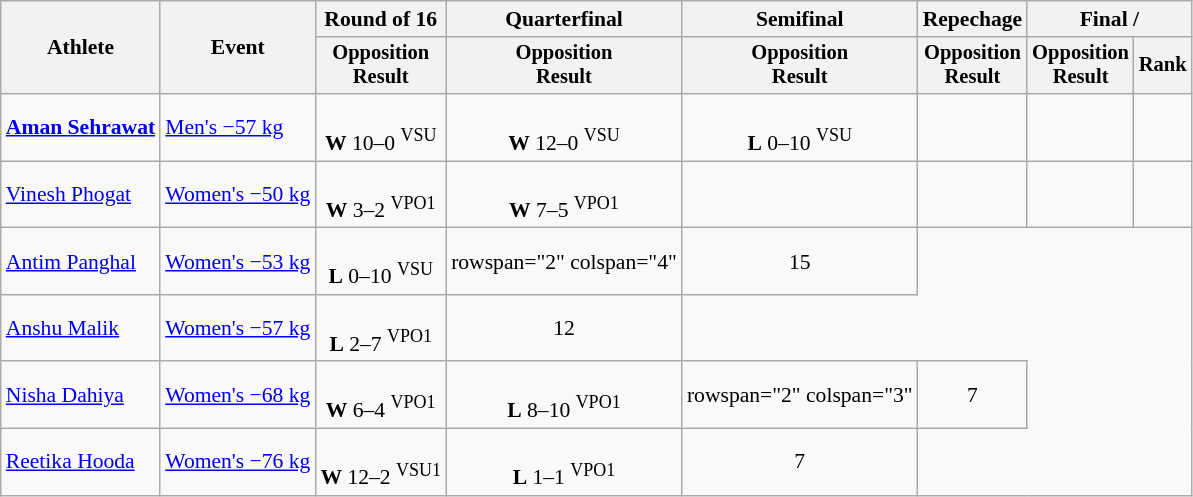<table class="wikitable" style="font-size:90%">
<tr>
<th rowspan=2>Athlete</th>
<th rowspan=2>Event</th>
<th>Round of 16</th>
<th>Quarterfinal</th>
<th>Semifinal</th>
<th>Repechage</th>
<th colspan=2>Final / </th>
</tr>
<tr style="font-size: 95%">
<th>Opposition<br>Result</th>
<th>Opposition<br>Result</th>
<th>Opposition<br>Result</th>
<th>Opposition<br>Result</th>
<th>Opposition<br>Result</th>
<th>Rank</th>
</tr>
<tr align=center>
<td align=left><strong><a href='#'>Aman Sehrawat</a></strong></td>
<td align=left><a href='#'>Men's −57 kg</a></td>
<td> <br> <strong>W</strong> 10–0 <sup>VSU</sup></td>
<td> <br> <strong>W</strong> 12–0 <sup>VSU</sup></td>
<td> <br> <strong>L</strong> 0–10 <sup>VSU</sup></td>
<td></td>
<td> <br> </td>
<td></td>
</tr>
<tr align=center>
<td align=left><a href='#'>Vinesh Phogat</a></td>
<td align=left><a href='#'>Women's −50 kg</a></td>
<td> <br> <strong>W</strong> 3–2 <sup>VPO1</sup></td>
<td> <br> <strong>W</strong> 7–5 <sup>VPO1</sup></td>
<td> <br> </td>
<td></td>
<td></td>
<td></td>
</tr>
<tr align=center>
<td align=left><a href='#'>Antim Panghal</a></td>
<td align=left><a href='#'>Women's −53 kg</a></td>
<td> <br> <strong>L</strong> 0–10 <sup>VSU</sup></td>
<td>rowspan="2" colspan="4"</td>
<td>15</td>
</tr>
<tr align=center>
<td align=left><a href='#'>Anshu Malik</a></td>
<td align=left><a href='#'>Women's −57 kg</a></td>
<td><br> <strong>L</strong> 2–7 <sup>VPO1</sup></td>
<td>12</td>
</tr>
<tr align=center>
<td align=left><a href='#'>Nisha Dahiya</a></td>
<td align=left><a href='#'>Women's −68 kg</a></td>
<td> <br> <strong>W</strong> 6–4 <sup>VPO1</sup></td>
<td> <br> <strong>L</strong> 8–10 <sup>VPO1</sup></td>
<td>rowspan="2" colspan="3"</td>
<td>7</td>
</tr>
<tr align=center>
<td align=left><a href='#'>Reetika Hooda</a></td>
<td align=left><a href='#'>Women's −76 kg</a></td>
<td> <br> <strong>W</strong> 12–2 <sup>VSU1</sup></td>
<td> <br> <strong>L</strong> 1–1 <sup>VPO1</sup></td>
<td>7</td>
</tr>
</table>
